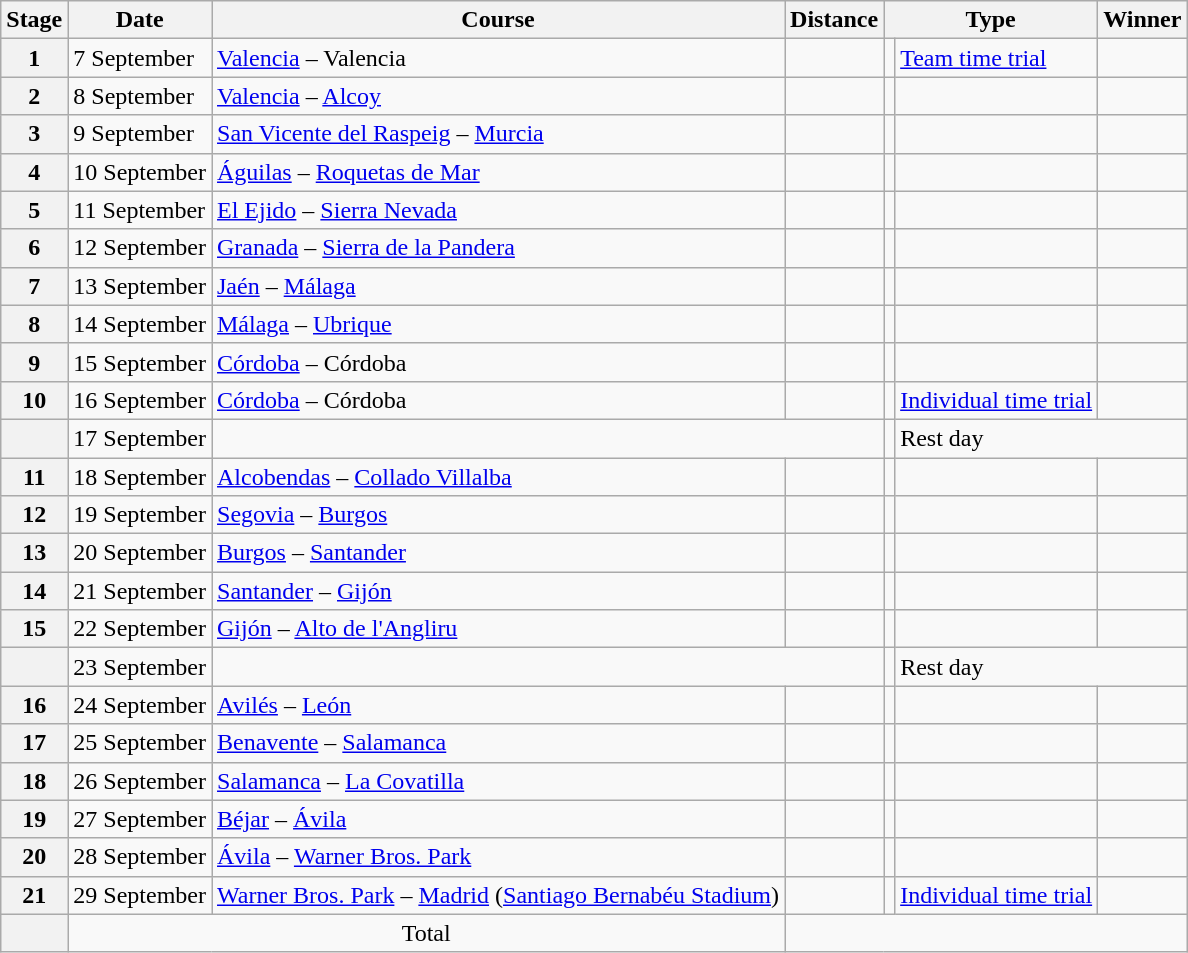<table class="wikitable">
<tr>
<th scope="col">Stage</th>
<th scope="col">Date</th>
<th scope="col">Course</th>
<th scope="col">Distance</th>
<th scope="col" colspan="2">Type</th>
<th scope="col">Winner</th>
</tr>
<tr>
<th scope="row">1</th>
<td>7 September</td>
<td><a href='#'>Valencia</a> – Valencia</td>
<td style="text-align:center;"></td>
<td></td>
<td><a href='#'>Team time trial</a></td>
<td></td>
</tr>
<tr>
<th scope="row">2</th>
<td>8 September</td>
<td><a href='#'>Valencia</a> – <a href='#'>Alcoy</a></td>
<td style="text-align:center;"></td>
<td></td>
<td></td>
<td></td>
</tr>
<tr>
<th scope="row">3</th>
<td>9 September</td>
<td><a href='#'>San Vicente del Raspeig</a> – <a href='#'>Murcia</a></td>
<td style="text-align:center;"></td>
<td></td>
<td></td>
<td></td>
</tr>
<tr>
<th scope="row">4</th>
<td>10 September</td>
<td><a href='#'>Águilas</a> – <a href='#'>Roquetas de Mar</a></td>
<td style="text-align:center;"></td>
<td></td>
<td></td>
<td></td>
</tr>
<tr>
<th scope="row">5</th>
<td>11 September</td>
<td><a href='#'>El Ejido</a> – <a href='#'>Sierra Nevada</a></td>
<td style="text-align:center;"></td>
<td></td>
<td></td>
<td></td>
</tr>
<tr>
<th scope="row">6</th>
<td>12 September</td>
<td><a href='#'>Granada</a> – <a href='#'>Sierra de la Pandera</a></td>
<td style="text-align:center;"></td>
<td></td>
<td></td>
<td></td>
</tr>
<tr>
<th scope="row">7</th>
<td>13 September</td>
<td><a href='#'>Jaén</a> – <a href='#'>Málaga</a></td>
<td style="text-align:center;"></td>
<td></td>
<td></td>
<td></td>
</tr>
<tr>
<th scope="row">8</th>
<td>14 September</td>
<td><a href='#'>Málaga</a> – <a href='#'>Ubrique</a></td>
<td style="text-align:center;"></td>
<td></td>
<td></td>
<td></td>
</tr>
<tr>
<th scope="row">9</th>
<td>15 September</td>
<td><a href='#'>Córdoba</a> – Córdoba</td>
<td style="text-align:center;"></td>
<td></td>
<td></td>
<td></td>
</tr>
<tr>
<th scope="row">10</th>
<td>16 September</td>
<td><a href='#'>Córdoba</a> – Córdoba</td>
<td style="text-align:center;"></td>
<td></td>
<td><a href='#'>Individual time trial</a></td>
<td></td>
</tr>
<tr>
<th scope="row"></th>
<td style="text-align:center;">17 September</td>
<td colspan="2"></td>
<td></td>
<td colspan="3">Rest day</td>
</tr>
<tr>
<th scope="row">11</th>
<td>18 September</td>
<td><a href='#'>Alcobendas</a> – <a href='#'>Collado Villalba</a></td>
<td style="text-align:center;"></td>
<td></td>
<td></td>
<td></td>
</tr>
<tr>
<th scope="row">12</th>
<td>19 September</td>
<td><a href='#'>Segovia</a> – <a href='#'>Burgos</a></td>
<td style="text-align:center;"></td>
<td></td>
<td></td>
<td></td>
</tr>
<tr>
<th scope="row">13</th>
<td>20 September</td>
<td><a href='#'>Burgos</a> – <a href='#'>Santander</a></td>
<td style="text-align:center;"></td>
<td></td>
<td></td>
<td></td>
</tr>
<tr>
<th scope="row">14</th>
<td>21 September</td>
<td><a href='#'>Santander</a> – <a href='#'>Gijón</a></td>
<td style="text-align:center;"></td>
<td></td>
<td></td>
<td></td>
</tr>
<tr>
<th scope="row">15</th>
<td>22 September</td>
<td><a href='#'>Gijón</a> – <a href='#'>Alto de l'Angliru</a></td>
<td style="text-align:center;"></td>
<td></td>
<td></td>
<td></td>
</tr>
<tr>
<th scope="row"></th>
<td style="text-align:center;">23 September</td>
<td colspan="2"></td>
<td></td>
<td colspan="3">Rest day</td>
</tr>
<tr>
<th scope="row">16</th>
<td>24 September</td>
<td><a href='#'>Avilés</a> – <a href='#'>León</a></td>
<td style="text-align:center;"></td>
<td></td>
<td></td>
<td></td>
</tr>
<tr>
<th scope="row">17</th>
<td>25 September</td>
<td><a href='#'>Benavente</a> – <a href='#'>Salamanca</a></td>
<td style="text-align:center;"></td>
<td></td>
<td></td>
<td></td>
</tr>
<tr>
<th scope="row">18</th>
<td>26 September</td>
<td><a href='#'>Salamanca</a> – <a href='#'>La Covatilla</a></td>
<td style="text-align:center;"></td>
<td></td>
<td></td>
<td></td>
</tr>
<tr>
<th scope="row">19</th>
<td>27 September</td>
<td><a href='#'>Béjar</a> – <a href='#'>Ávila</a></td>
<td style="text-align:center;"></td>
<td></td>
<td></td>
<td></td>
</tr>
<tr>
<th scope="row">20</th>
<td>28 September</td>
<td><a href='#'>Ávila</a> – <a href='#'>Warner Bros. Park</a></td>
<td style="text-align:center;"></td>
<td></td>
<td></td>
<td></td>
</tr>
<tr>
<th scope="row">21</th>
<td>29 September</td>
<td><a href='#'>Warner Bros. Park</a> – <a href='#'>Madrid</a> (<a href='#'>Santiago Bernabéu Stadium</a>)</td>
<td style="text-align:center;"></td>
<td></td>
<td><a href='#'>Individual time trial</a></td>
<td></td>
</tr>
<tr>
<th scope="row"></th>
<td colspan="2" style="text-align:center">Total</td>
<td colspan="5" style="text-align:center"></td>
</tr>
</table>
